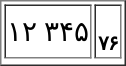<table style="margin:1em auto;" border="1">
<tr size="40">
<td style="text-align:center; background:white; font-size:14pt; color:black;">۱۲  ۳۴۵</td>
<td style="text-align:center; background:white; font-size:10pt; color:black;"><small></small><br><strong>۷۶</strong></td>
</tr>
<tr>
</tr>
</table>
